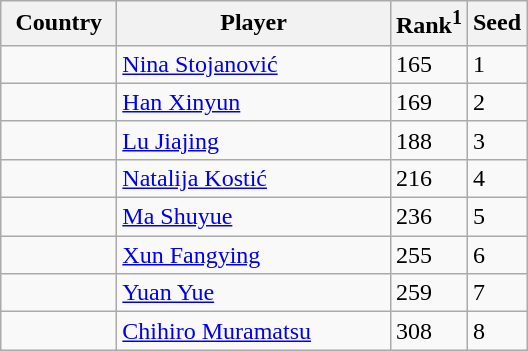<table class="sortable wikitable">
<tr>
<th width="70">Country</th>
<th width="175">Player</th>
<th>Rank<sup>1</sup></th>
<th>Seed</th>
</tr>
<tr>
<td></td>
<td><a href='#'>Nina Stojanović</a></td>
<td>165</td>
<td>1</td>
</tr>
<tr>
<td></td>
<td><a href='#'>Han Xinyun</a></td>
<td>169</td>
<td>2</td>
</tr>
<tr>
<td></td>
<td><a href='#'>Lu Jiajing</a></td>
<td>188</td>
<td>3</td>
</tr>
<tr>
<td></td>
<td><a href='#'>Natalija Kostić</a></td>
<td>216</td>
<td>4</td>
</tr>
<tr>
<td></td>
<td><a href='#'>Ma Shuyue</a></td>
<td>236</td>
<td>5</td>
</tr>
<tr>
<td></td>
<td><a href='#'>Xun Fangying</a></td>
<td>255</td>
<td>6</td>
</tr>
<tr>
<td></td>
<td><a href='#'>Yuan Yue</a></td>
<td>259</td>
<td>7</td>
</tr>
<tr>
<td></td>
<td><a href='#'>Chihiro Muramatsu</a></td>
<td>308</td>
<td>8</td>
</tr>
</table>
